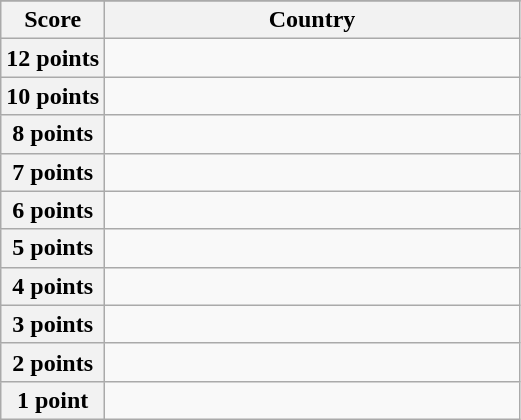<table class="wikitable">
<tr>
</tr>
<tr>
<th scope="col" width="20%">Score</th>
<th scope="col">Country</th>
</tr>
<tr>
<th scope="row">12 points</th>
<td></td>
</tr>
<tr>
<th scope="row">10 points</th>
<td></td>
</tr>
<tr>
<th scope="row">8 points</th>
<td></td>
</tr>
<tr>
<th scope="row">7 points</th>
<td></td>
</tr>
<tr>
<th scope="row">6 points</th>
<td></td>
</tr>
<tr>
<th scope="row">5 points</th>
<td></td>
</tr>
<tr>
<th scope="row">4 points</th>
<td></td>
</tr>
<tr>
<th scope="row">3 points</th>
<td></td>
</tr>
<tr>
<th scope="row">2 points</th>
<td></td>
</tr>
<tr>
<th scope="row">1 point</th>
<td></td>
</tr>
</table>
